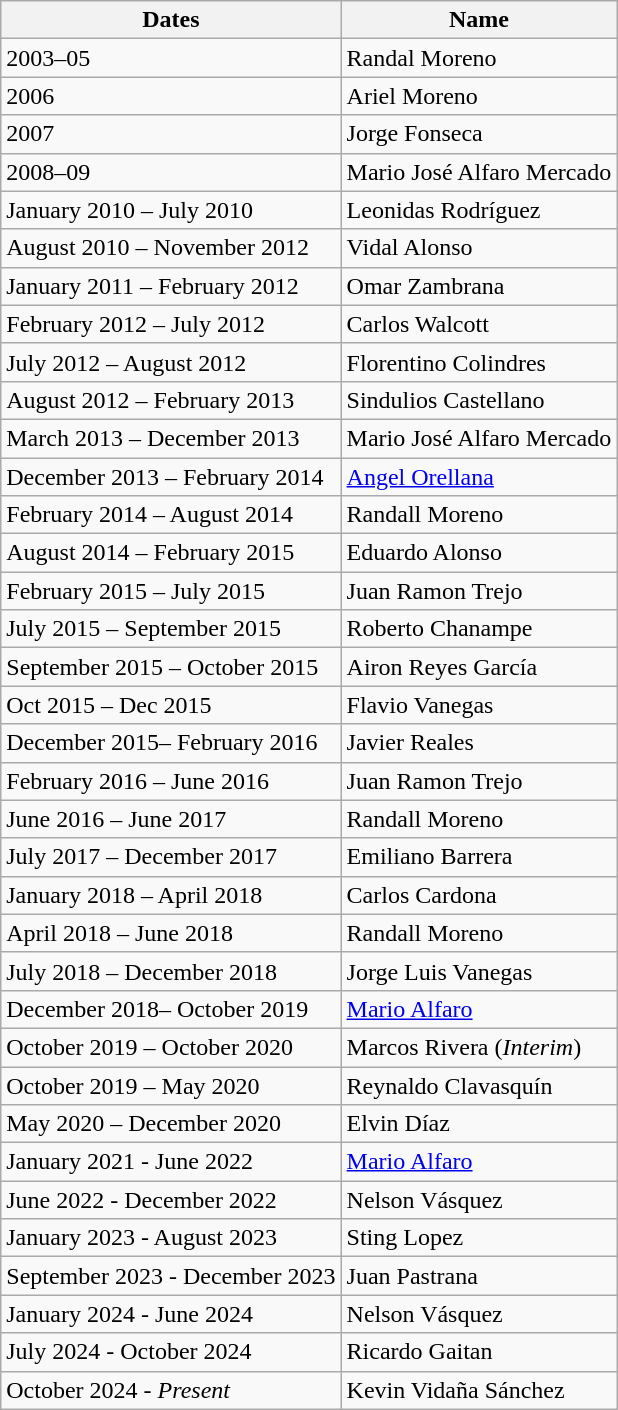<table class="wikitable">
<tr>
<th>Dates</th>
<th>Name</th>
</tr>
<tr>
<td>2003–05</td>
<td> Randal Moreno</td>
</tr>
<tr>
<td>2006</td>
<td>  Ariel Moreno</td>
</tr>
<tr>
<td>2007</td>
<td> Jorge Fonseca</td>
</tr>
<tr>
<td>2008–09</td>
<td> Mario José Alfaro Mercado</td>
</tr>
<tr>
<td>January 2010 – July 2010</td>
<td> Leonidas Rodríguez</td>
</tr>
<tr>
<td>August 2010 – November 2012</td>
<td> Vidal Alonso</td>
</tr>
<tr>
<td>January 2011 – February 2012</td>
<td> Omar Zambrana</td>
</tr>
<tr>
<td>February 2012 – July 2012</td>
<td> Carlos Walcott</td>
</tr>
<tr>
<td>July 2012 – August 2012</td>
<td> Florentino Colindres</td>
</tr>
<tr>
<td>August 2012 – February 2013</td>
<td> Sindulios Castellano</td>
</tr>
<tr>
<td>March 2013 – December 2013</td>
<td> Mario José Alfaro Mercado</td>
</tr>
<tr>
<td>December 2013 – February 2014</td>
<td> <a href='#'>Angel Orellana</a></td>
</tr>
<tr>
<td>February 2014 – August 2014</td>
<td> Randall Moreno</td>
</tr>
<tr>
<td>August 2014 – February 2015</td>
<td> Eduardo Alonso</td>
</tr>
<tr>
<td>February 2015 – July 2015</td>
<td> Juan Ramon Trejo</td>
</tr>
<tr>
<td>July 2015 – September 2015</td>
<td> Roberto Chanampe</td>
</tr>
<tr>
<td>September 2015 – October 2015</td>
<td> Airon Reyes García</td>
</tr>
<tr>
<td>Oct 2015 – Dec 2015</td>
<td> Flavio Vanegas</td>
</tr>
<tr>
<td>December 2015– February 2016</td>
<td> Javier Reales</td>
</tr>
<tr>
<td>February 2016 – June 2016</td>
<td>  Juan Ramon Trejo</td>
</tr>
<tr>
<td>June 2016 – June 2017</td>
<td> Randall Moreno</td>
</tr>
<tr>
<td>July 2017 – December 2017</td>
<td> Emiliano Barrera</td>
</tr>
<tr>
<td>January 2018 – April 2018</td>
<td> Carlos Cardona</td>
</tr>
<tr>
<td>April 2018 – June 2018</td>
<td> Randall Moreno</td>
</tr>
<tr>
<td>July 2018 – December 2018</td>
<td> Jorge Luis Vanegas</td>
</tr>
<tr>
<td>December 2018– October 2019</td>
<td> <a href='#'>Mario Alfaro</a></td>
</tr>
<tr>
<td>October 2019 – October 2020</td>
<td> Marcos Rivera (<em>Interim</em>)</td>
</tr>
<tr>
<td>October 2019 – May 2020</td>
<td> Reynaldo Clavasquín</td>
</tr>
<tr>
<td>May 2020 – December 2020</td>
<td> Elvin Díaz</td>
</tr>
<tr>
<td>January 2021 - June 2022</td>
<td> <a href='#'>Mario Alfaro</a></td>
</tr>
<tr>
<td>June 2022 - December 2022</td>
<td> Nelson Vásquez</td>
</tr>
<tr>
<td>January 2023 - August 2023</td>
<td> Sting Lopez</td>
</tr>
<tr>
<td>September 2023 - December 2023</td>
<td> Juan Pastrana</td>
</tr>
<tr>
<td>January 2024 - June 2024</td>
<td> Nelson Vásquez</td>
</tr>
<tr>
<td>July 2024 - October 2024</td>
<td>  Ricardo Gaitan</td>
</tr>
<tr>
<td>October 2024 - <em>Present</em></td>
<td> Kevin Vidaña Sánchez</td>
</tr>
</table>
